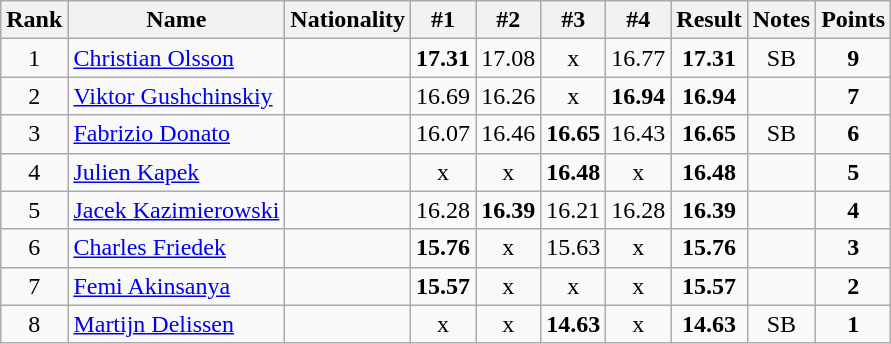<table class="wikitable sortable" style="text-align:center">
<tr>
<th>Rank</th>
<th>Name</th>
<th>Nationality</th>
<th>#1</th>
<th>#2</th>
<th>#3</th>
<th>#4</th>
<th>Result</th>
<th>Notes</th>
<th>Points</th>
</tr>
<tr>
<td>1</td>
<td align=left><a href='#'>Christian Olsson</a></td>
<td align=left></td>
<td><strong>17.31</strong></td>
<td>17.08</td>
<td>x</td>
<td>16.77</td>
<td><strong>17.31</strong></td>
<td>SB</td>
<td><strong>9</strong></td>
</tr>
<tr>
<td>2</td>
<td align=left><a href='#'>Viktor Gushchinskiy</a></td>
<td align=left></td>
<td>16.69</td>
<td>16.26</td>
<td>x</td>
<td><strong>16.94</strong></td>
<td><strong>16.94</strong></td>
<td></td>
<td><strong>7</strong></td>
</tr>
<tr>
<td>3</td>
<td align=left><a href='#'>Fabrizio Donato</a></td>
<td align=left></td>
<td>16.07</td>
<td>16.46</td>
<td><strong>16.65</strong></td>
<td>16.43</td>
<td><strong>16.65</strong></td>
<td>SB</td>
<td><strong>6</strong></td>
</tr>
<tr>
<td>4</td>
<td align=left><a href='#'>Julien Kapek</a></td>
<td align=left></td>
<td>x</td>
<td>x</td>
<td><strong>16.48</strong></td>
<td>x</td>
<td><strong>16.48</strong></td>
<td></td>
<td><strong>5</strong></td>
</tr>
<tr>
<td>5</td>
<td align=left><a href='#'>Jacek Kazimierowski</a></td>
<td align=left></td>
<td>16.28</td>
<td><strong>16.39</strong></td>
<td>16.21</td>
<td>16.28</td>
<td><strong>16.39</strong></td>
<td></td>
<td><strong>4</strong></td>
</tr>
<tr>
<td>6</td>
<td align=left><a href='#'>Charles Friedek</a></td>
<td align=left></td>
<td><strong>15.76</strong></td>
<td>x</td>
<td>15.63</td>
<td>x</td>
<td><strong>15.76</strong></td>
<td></td>
<td><strong>3</strong></td>
</tr>
<tr>
<td>7</td>
<td align=left><a href='#'>Femi Akinsanya</a></td>
<td align=left></td>
<td><strong>15.57</strong></td>
<td>x</td>
<td>x</td>
<td>x</td>
<td><strong>15.57</strong></td>
<td></td>
<td><strong>2</strong></td>
</tr>
<tr>
<td>8</td>
<td align=left><a href='#'>Martijn Delissen</a></td>
<td align=left></td>
<td>x</td>
<td>x</td>
<td><strong>14.63</strong></td>
<td>x</td>
<td><strong>14.63</strong></td>
<td>SB</td>
<td><strong>1</strong></td>
</tr>
</table>
